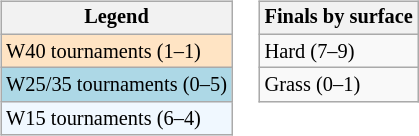<table>
<tr valign=top>
<td><br><table class="wikitable" style="font-size:85%;">
<tr>
<th>Legend</th>
</tr>
<tr style="background:#ffe4c4;">
<td>W40 tournaments (1–1)</td>
</tr>
<tr style="background:lightblue;">
<td>W25/35 tournaments (0–5)</td>
</tr>
<tr style="background:#f0f8ff;">
<td>W15 tournaments (6–4)</td>
</tr>
</table>
</td>
<td><br><table class="wikitable" style="font-size:85%;">
<tr>
<th>Finals by surface</th>
</tr>
<tr>
<td>Hard (7–9)</td>
</tr>
<tr>
<td>Grass (0–1)</td>
</tr>
</table>
</td>
</tr>
</table>
